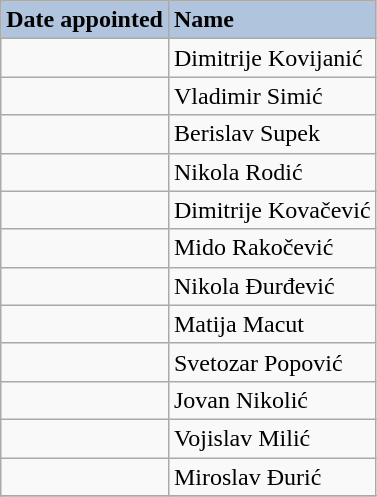<table class="wikitable">
<tr>
<th style="text-align: left; background: #B0C4DE;">Date appointed</th>
<th style="text-align: left; background: #B0C4DE;">Name</th>
</tr>
<tr>
<td></td>
<td>Dimitrije Kovijanić</td>
</tr>
<tr>
<td></td>
<td>Vladimir Simić</td>
</tr>
<tr>
<td></td>
<td>Berislav Supek</td>
</tr>
<tr>
<td></td>
<td>Nikola Rodić</td>
</tr>
<tr>
<td></td>
<td>Dimitrije Kovačević</td>
</tr>
<tr>
<td></td>
<td>Mido Rakočević</td>
</tr>
<tr>
<td></td>
<td>Nikola Đurđević</td>
</tr>
<tr>
<td></td>
<td>Matija Macut</td>
</tr>
<tr>
<td></td>
<td>Svetozar Popović</td>
</tr>
<tr>
<td></td>
<td>Jovan Nikolić</td>
</tr>
<tr>
<td></td>
<td>Vojislav Milić</td>
</tr>
<tr>
<td></td>
<td>Miroslav Đurić</td>
</tr>
<tr>
</tr>
</table>
